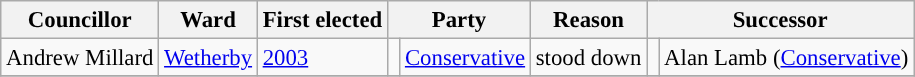<table class="wikitable sortable" style="font-size:95%;">
<tr>
<th scope="col">Councillor</th>
<th scope="col">Ward</th>
<th scope="col">First elected</th>
<th colspan="2" scope="col">Party</th>
<th scope="col">Reason</th>
<th colspan="2" scope="col">Successor</th>
</tr>
<tr>
<td>Andrew Millard</td>
<td><a href='#'>Wetherby</a></td>
<td><a href='#'>2003</a></td>
<td width="1" style="color:inherit;background:"></td>
<td><a href='#'>Conservative</a></td>
<td>stood down</td>
<td width="1" style="color:inherit;background:"></td>
<td>Alan Lamb (<a href='#'>Conservative</a>)</td>
</tr>
<tr>
</tr>
</table>
